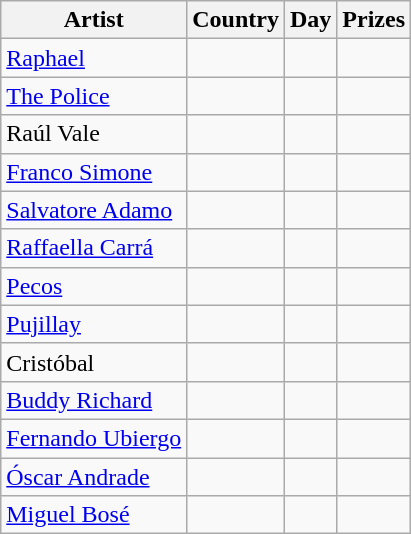<table class="wikitable">
<tr>
<th>Artist</th>
<th>Country</th>
<th>Day</th>
<th>Prizes</th>
</tr>
<tr>
<td><a href='#'>Raphael</a></td>
<td></td>
<td></td>
<td></td>
</tr>
<tr>
<td><a href='#'>The Police</a></td>
<td></td>
<td></td>
<td></td>
</tr>
<tr>
<td>Raúl Vale</td>
<td></td>
<td></td>
<td></td>
</tr>
<tr>
<td><a href='#'>Franco Simone</a></td>
<td></td>
<td></td>
<td></td>
</tr>
<tr>
<td><a href='#'>Salvatore Adamo</a></td>
<td></td>
<td></td>
<td></td>
</tr>
<tr>
<td><a href='#'>Raffaella Carrá</a></td>
<td></td>
<td></td>
<td></td>
</tr>
<tr>
<td><a href='#'>Pecos</a></td>
<td></td>
<td></td>
<td></td>
</tr>
<tr>
<td><a href='#'>Pujillay</a></td>
<td></td>
<td></td>
<td></td>
</tr>
<tr>
<td>Cristóbal</td>
<td></td>
<td></td>
<td></td>
</tr>
<tr>
<td><a href='#'>Buddy Richard</a></td>
<td></td>
<td></td>
<td></td>
</tr>
<tr>
<td><a href='#'>Fernando Ubiergo</a></td>
<td></td>
<td></td>
<td></td>
</tr>
<tr>
<td><a href='#'>Óscar Andrade</a></td>
<td></td>
<td></td>
<td></td>
</tr>
<tr>
<td><a href='#'>Miguel Bosé</a></td>
<td></td>
<td></td>
<td></td>
</tr>
</table>
